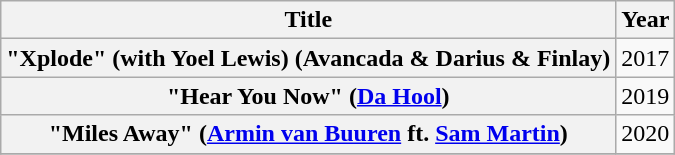<table class="wikitable sortable mw-collapsible plainrowheaders" border="1">
<tr>
<th>Title</th>
<th>Year</th>
</tr>
<tr>
<th scope="row">"Xplode" (with Yoel Lewis) (Avancada & Darius & Finlay)</th>
<td rowspan="1">2017</td>
</tr>
<tr>
<th scope="row">"Hear You Now" (<a href='#'>Da Hool</a>)</th>
<td rowspan="1">2019</td>
</tr>
<tr>
<th scope="row">"Miles Away" (<a href='#'>Armin van Buuren</a> ft. <a href='#'>Sam Martin</a>)</th>
<td rowspan="1">2020</td>
</tr>
<tr>
</tr>
</table>
